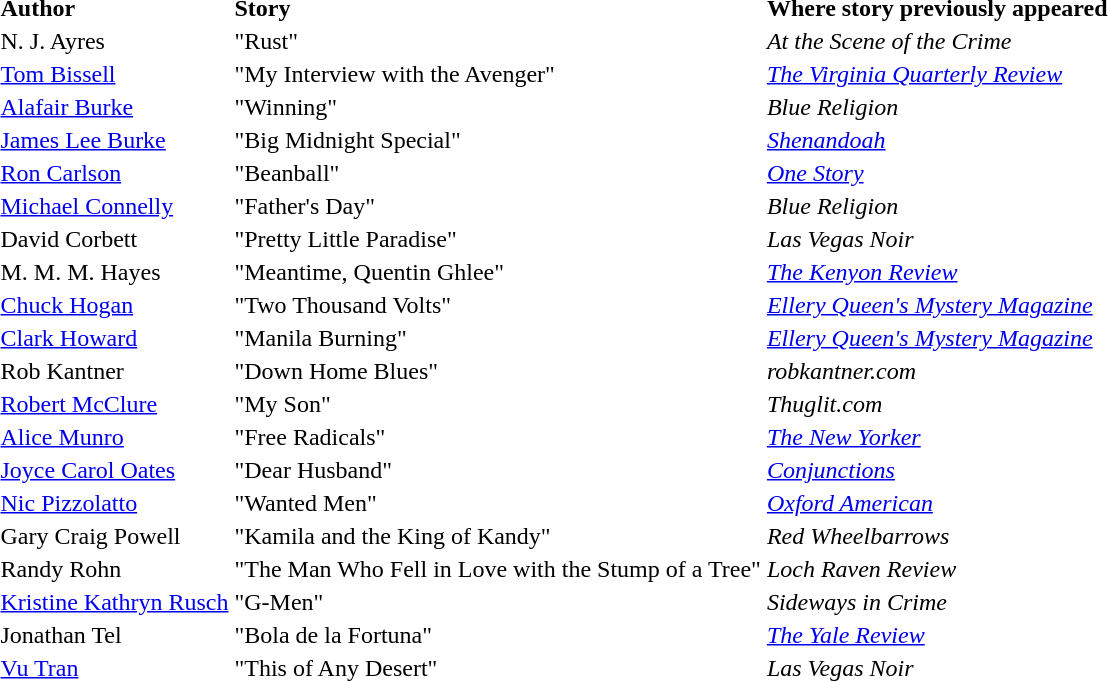<table>
<tr>
<td><strong>Author</strong></td>
<td><strong>Story</strong></td>
<td><strong>Where story previously appeared</strong></td>
</tr>
<tr>
<td>N. J. Ayres</td>
<td>"Rust"</td>
<td><em>At the Scene of the Crime</em></td>
</tr>
<tr>
<td><a href='#'>Tom Bissell</a></td>
<td>"My Interview with the Avenger"</td>
<td><em><a href='#'>The Virginia Quarterly Review</a></em></td>
</tr>
<tr>
<td><a href='#'>Alafair Burke</a></td>
<td>"Winning"</td>
<td><em>Blue Religion</em></td>
</tr>
<tr>
<td><a href='#'>James Lee Burke</a></td>
<td>"Big Midnight Special"</td>
<td><em><a href='#'>Shenandoah</a></em></td>
</tr>
<tr>
<td><a href='#'>Ron Carlson</a></td>
<td>"Beanball"</td>
<td><em><a href='#'>One Story</a></em></td>
</tr>
<tr>
<td><a href='#'>Michael Connelly</a></td>
<td>"Father's Day"</td>
<td><em>Blue Religion</em></td>
</tr>
<tr>
<td>David Corbett</td>
<td>"Pretty Little Paradise"</td>
<td><em>Las Vegas Noir</em></td>
</tr>
<tr>
<td>M. M. M. Hayes</td>
<td>"Meantime, Quentin Ghlee"</td>
<td><em><a href='#'>The Kenyon Review</a></em></td>
</tr>
<tr>
<td><a href='#'>Chuck Hogan</a></td>
<td>"Two Thousand Volts"</td>
<td><em><a href='#'>Ellery Queen's Mystery Magazine</a></em></td>
</tr>
<tr>
<td><a href='#'>Clark Howard</a></td>
<td>"Manila Burning"</td>
<td><em><a href='#'>Ellery Queen's Mystery Magazine</a></em></td>
</tr>
<tr>
<td>Rob Kantner</td>
<td>"Down Home Blues"</td>
<td><em>robkantner.com</em></td>
</tr>
<tr>
<td><a href='#'>Robert McClure</a></td>
<td>"My Son"</td>
<td><em>Thuglit.com</em></td>
</tr>
<tr>
<td><a href='#'>Alice Munro</a></td>
<td>"Free Radicals"</td>
<td><em><a href='#'>The New Yorker</a></em></td>
</tr>
<tr>
<td><a href='#'>Joyce Carol Oates</a></td>
<td>"Dear Husband"</td>
<td><em><a href='#'>Conjunctions</a></em></td>
</tr>
<tr>
<td><a href='#'>Nic Pizzolatto</a></td>
<td>"Wanted Men"</td>
<td><em><a href='#'>Oxford American</a></em></td>
</tr>
<tr |>
<td>Gary Craig Powell</td>
<td>"Kamila and the King of Kandy"</td>
<td><em>Red Wheelbarrows</em></td>
</tr>
<tr |>
<td>Randy Rohn</td>
<td>"The Man Who Fell in Love with the Stump of a Tree"</td>
<td><em>Loch Raven Review</em></td>
</tr>
<tr |>
<td><a href='#'>Kristine Kathryn Rusch</a></td>
<td>"G-Men"</td>
<td><em>Sideways in Crime</em></td>
</tr>
<tr |>
<td>Jonathan Tel</td>
<td>"Bola de la Fortuna"</td>
<td><em><a href='#'>The Yale Review</a></em></td>
</tr>
<tr |>
<td><a href='#'>Vu Tran</a></td>
<td>"This of Any Desert"</td>
<td><em>Las Vegas Noir</em></td>
</tr>
<tr>
</tr>
</table>
